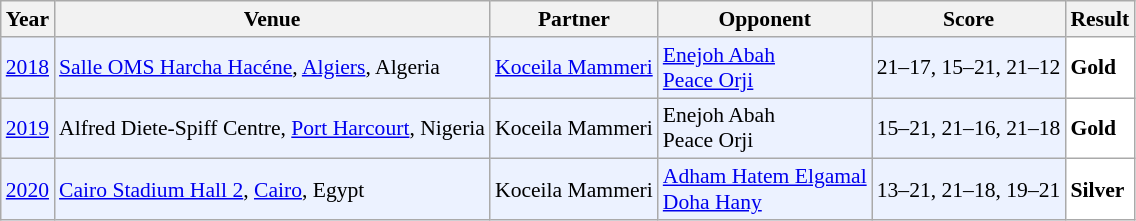<table class="sortable wikitable" style="font-size: 90%;">
<tr>
<th>Year</th>
<th>Venue</th>
<th>Partner</th>
<th>Opponent</th>
<th>Score</th>
<th>Result</th>
</tr>
<tr style="background:#ECF2FF">
<td align="center"><a href='#'>2018</a></td>
<td align="left"><a href='#'>Salle OMS Harcha Hacéne</a>, <a href='#'>Algiers</a>, Algeria</td>
<td align="left"> <a href='#'>Koceila Mammeri</a></td>
<td align="left"> <a href='#'>Enejoh Abah</a> <br>  <a href='#'>Peace Orji</a></td>
<td align="left">21–17, 15–21, 21–12</td>
<td style="text-align:left; background:white"> <strong>Gold</strong></td>
</tr>
<tr style="background:#ECF2FF">
<td align="center"><a href='#'>2019</a></td>
<td align="left">Alfred Diete-Spiff Centre, <a href='#'>Port Harcourt</a>, Nigeria</td>
<td align="left"> Koceila Mammeri</td>
<td align="left"> Enejoh Abah<br> Peace Orji</td>
<td align="left">15–21, 21–16, 21–18</td>
<td style="text-align:left; background:white"> <strong>Gold</strong></td>
</tr>
<tr style="background:#ECF2FF">
<td align="center"><a href='#'>2020</a></td>
<td align="left"><a href='#'>Cairo Stadium Hall 2</a>, <a href='#'>Cairo</a>, Egypt</td>
<td align="left"> Koceila Mammeri</td>
<td align="left"> <a href='#'>Adham Hatem Elgamal</a> <br>  <a href='#'>Doha Hany</a></td>
<td align="left">13–21, 21–18, 19–21</td>
<td style="text-align:left; background:white"> <strong>Silver</strong></td>
</tr>
</table>
